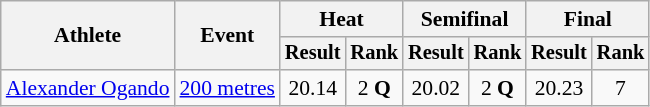<table class="wikitable" style="font-size:90%">
<tr>
<th rowspan="2">Athlete</th>
<th rowspan="2">Event</th>
<th colspan="2">Heat</th>
<th colspan="2">Semifinal</th>
<th colspan="2">Final</th>
</tr>
<tr style="font-size:95%">
<th>Result</th>
<th>Rank</th>
<th>Result</th>
<th>Rank</th>
<th>Result</th>
<th>Rank</th>
</tr>
<tr align=center>
<td align=left><a href='#'>Alexander Ogando</a></td>
<td align=left><a href='#'>200 metres</a></td>
<td>20.14</td>
<td>2 <strong>Q</strong></td>
<td>20.02</td>
<td>2 <strong>Q</strong></td>
<td>20.23</td>
<td>7</td>
</tr>
</table>
